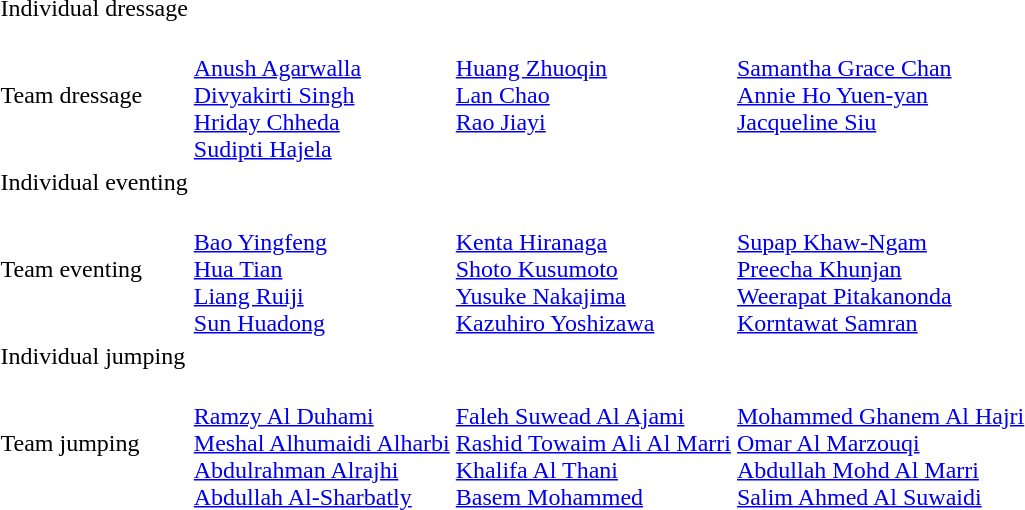<table>
<tr>
<td>Individual dressage<br></td>
<td></td>
<td></td>
<td></td>
</tr>
<tr>
<td>Team dressage<br></td>
<td valign=top><br><a href='#'>Anush Agarwalla</a><br><a href='#'>Divyakirti Singh</a><br><a href='#'>Hriday Chheda</a><br><a href='#'>Sudipti Hajela</a></td>
<td valign=top><br><a href='#'>Huang Zhuoqin</a><br><a href='#'>Lan Chao</a><br><a href='#'>Rao Jiayi</a></td>
<td valign=top><br><a href='#'>Samantha Grace Chan</a><br><a href='#'>Annie Ho Yuen-yan</a><br><a href='#'>Jacqueline Siu</a></td>
</tr>
<tr>
<td>Individual eventing<br></td>
<td></td>
<td></td>
<td></td>
</tr>
<tr>
<td>Team eventing<br></td>
<td valign=top><br><a href='#'>Bao Yingfeng</a><br><a href='#'>Hua Tian</a><br><a href='#'>Liang Ruiji</a><br><a href='#'>Sun Huadong</a></td>
<td valign=top><br><a href='#'>Kenta Hiranaga</a><br><a href='#'>Shoto Kusumoto</a><br><a href='#'>Yusuke Nakajima</a><br><a href='#'>Kazuhiro Yoshizawa</a></td>
<td valign=top><br><a href='#'>Supap Khaw-Ngam</a><br><a href='#'>Preecha Khunjan</a><br><a href='#'>Weerapat Pitakanonda</a><br><a href='#'>Korntawat Samran</a></td>
</tr>
<tr>
<td>Individual jumping<br></td>
<td></td>
<td></td>
<td></td>
</tr>
<tr>
<td>Team jumping<br></td>
<td valign=top><br><a href='#'>Ramzy Al Duhami</a><br><a href='#'>Meshal Alhumaidi Alharbi</a><br><a href='#'>Abdulrahman Alrajhi</a><br><a href='#'>Abdullah Al-Sharbatly</a></td>
<td valign=top><br><a href='#'>Faleh Suwead Al Ajami</a><br><a href='#'>Rashid Towaim Ali Al Marri</a><br><a href='#'>Khalifa Al Thani</a><br><a href='#'>Basem Mohammed</a></td>
<td valign=top><br><a href='#'>Mohammed Ghanem Al Hajri</a><br><a href='#'>Omar Al Marzouqi</a><br><a href='#'>Abdullah Mohd Al Marri</a><br><a href='#'>Salim Ahmed Al Suwaidi</a></td>
</tr>
</table>
